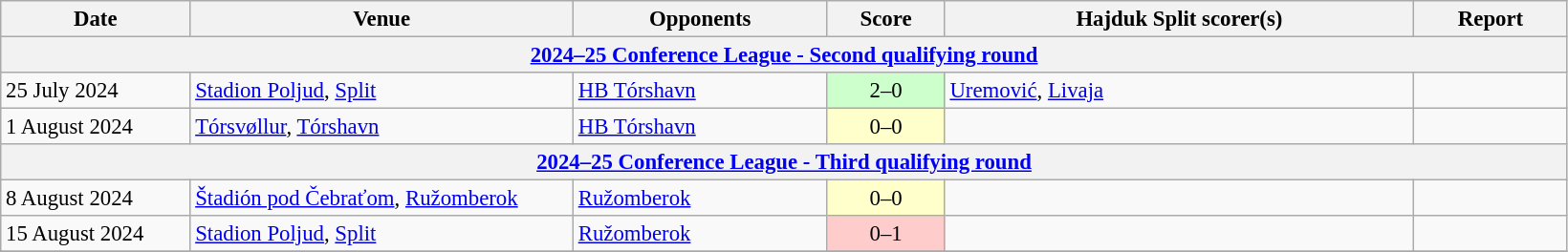<table class="wikitable" style="font-size:95%;">
<tr>
<th width=125>Date</th>
<th width=260>Venue</th>
<th width=170>Opponents</th>
<th width= 75>Score</th>
<th width=320>Hajduk Split scorer(s)</th>
<th width=100>Report</th>
</tr>
<tr>
<th colspan=7><a href='#'>2024–25 Conference League - Second qualifying round</a></th>
</tr>
<tr>
<td>25 July 2024</td>
<td><a href='#'>Stadion Poljud</a>, <a href='#'>Split</a></td>
<td> <a href='#'>HB Tórshavn</a></td>
<td align=center bgcolor=#CCFFCC>2–0</td>
<td><a href='#'>Uremović</a>, <a href='#'>Livaja</a></td>
<td></td>
</tr>
<tr>
<td>1 August 2024</td>
<td><a href='#'>Tórsvøllur</a>, <a href='#'>Tórshavn</a></td>
<td> <a href='#'>HB Tórshavn</a></td>
<td align=center bgcolor=#FFFFCC>0–0</td>
<td></td>
<td></td>
</tr>
<tr>
<th colspan=7><a href='#'>2024–25 Conference League - Third qualifying round</a></th>
</tr>
<tr>
<td>8 August 2024</td>
<td><a href='#'>Štadión pod Čebraťom</a>, <a href='#'>Ružomberok</a></td>
<td> <a href='#'>Ružomberok</a></td>
<td align=center bgcolor=#FFFFCC>0–0</td>
<td></td>
<td></td>
</tr>
<tr>
<td>15 August 2024</td>
<td><a href='#'>Stadion Poljud</a>, <a href='#'>Split</a></td>
<td> <a href='#'>Ružomberok</a></td>
<td align="center" bgcolor="#FFCCCC">0–1</td>
<td></td>
<td></td>
</tr>
<tr>
</tr>
</table>
